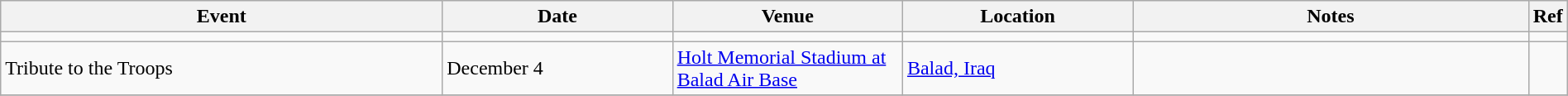<table class="wikitable plainrowheaders sortable" style="width:100%;">
<tr>
<th style="width:29%;">Event</th>
<th style="width:15%;">Date</th>
<th style="width:15%;">Venue</th>
<th style="width:15%;">Location</th>
<th style="width:99%;">Notes</th>
<th style="width:99%;">Ref</th>
</tr>
<tr>
<td></td>
<td></td>
<td></td>
<td></td>
<td></td>
</tr>
<tr>
<td>Tribute to the Troops</td>
<td>December 4<br></td>
<td><a href='#'>Holt Memorial Stadium at Balad Air Base</a></td>
<td><a href='#'>Balad, Iraq</a></td>
<td></td>
<td></td>
</tr>
<tr>
</tr>
</table>
